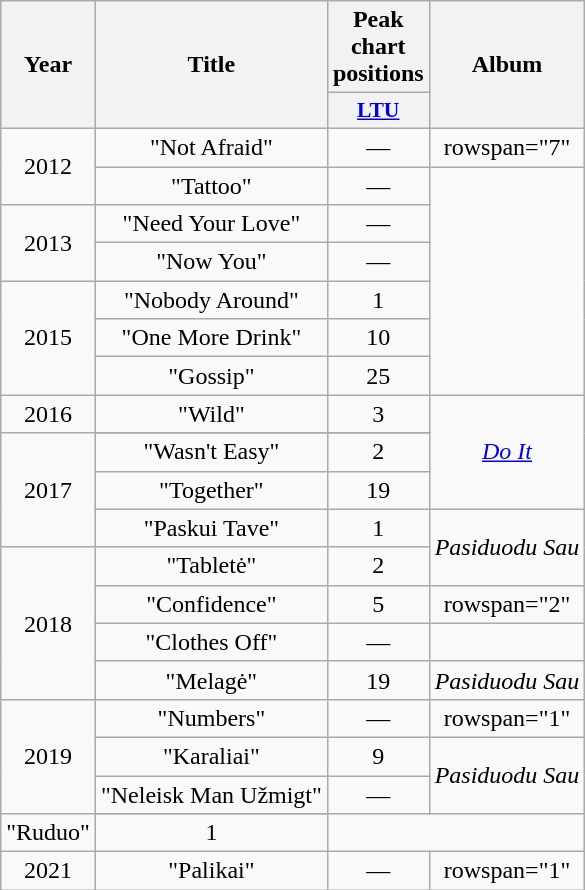<table class="wikitable plainrowheaders" style="text-align:center;">
<tr>
<th scope="col" rowspan="2">Year</th>
<th scope="col" rowspan="2">Title</th>
<th scope="col">Peak<br>chart<br>positions</th>
<th scope="col" rowspan="2">Album</th>
</tr>
<tr>
<th scope="col" style="font-size:90%;"><a href='#'>LTU</a><br></th>
</tr>
<tr>
<td rowspan="2">2012</td>
<td scope="row">"Not Afraid"</td>
<td>—</td>
<td>rowspan="7" </td>
</tr>
<tr>
<td scope="row">"Tattoo"</td>
<td>—</td>
</tr>
<tr>
<td rowspan="2">2013</td>
<td scope="row">"Need Your Love"</td>
<td>—</td>
</tr>
<tr>
<td scope="row">"Now You"</td>
<td>—</td>
</tr>
<tr>
<td rowspan="3">2015</td>
<td scope="row">"Nobody Around"</td>
<td>1</td>
</tr>
<tr>
<td scope="row">"One More Drink"</td>
<td>10</td>
</tr>
<tr>
<td scope="row">"Gossip"</td>
<td>25</td>
</tr>
<tr>
<td>2016</td>
<td scope="row">"Wild"</td>
<td>3</td>
<td rowspan="4"><em><a href='#'>Do It</a></em></td>
</tr>
<tr>
<td rowspan="4">2017</td>
</tr>
<tr>
<td scope="row">"Wasn't Easy"</td>
<td>2</td>
</tr>
<tr>
<td scope="row">"Together"</td>
<td>19</td>
</tr>
<tr>
<td scope="row">"Paskui Tave"</td>
<td>1</td>
<td rowspan="2"><em>Pasiduodu Sau</em></td>
</tr>
<tr>
<td rowspan="4">2018</td>
<td scope="row">"Tabletė"</td>
<td>2</td>
</tr>
<tr>
<td scope="row">"Confidence"</td>
<td>5</td>
<td>rowspan="2" </td>
</tr>
<tr>
<td scope="row">"Clothes Off"</td>
<td>—</td>
</tr>
<tr>
<td scope="row">"Melagė"</td>
<td>19</td>
<td rowspan="1"><em>Pasiduodu Sau</em></td>
</tr>
<tr>
<td rowspan="4">2019</td>
<td scope="row">"Numbers"</td>
<td>—</td>
<td>rowspan="1" </td>
</tr>
<tr>
<td scope="row">"Karaliai"</td>
<td>9</td>
<td rowspan="3"><em>Pasiduodu Sau</em></td>
</tr>
<tr>
<td scope="row">"Neleisk Man Užmigt"</td>
<td>—</td>
</tr>
<tr>
</tr>
<tr>
<td scope="row">"Ruduo"</td>
<td>1</td>
</tr>
<tr>
<td rowspan="4">2021</td>
<td scope="row">"Palikai"</td>
<td>—</td>
<td>rowspan="1" </td>
</tr>
</table>
